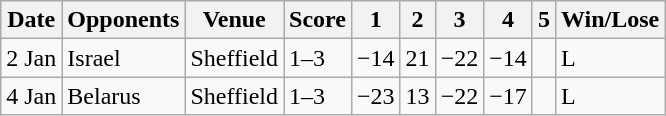<table class="wikitable">
<tr>
<th>Date</th>
<th>Opponents</th>
<th>Venue</th>
<th>Score</th>
<th>1</th>
<th>2</th>
<th>3</th>
<th>4</th>
<th>5</th>
<th>Win/Lose</th>
</tr>
<tr>
<td>2 Jan</td>
<td>Israel</td>
<td>Sheffield</td>
<td>1–3</td>
<td>−14</td>
<td>21</td>
<td>−22</td>
<td>−14</td>
<td></td>
<td>L</td>
</tr>
<tr>
<td>4 Jan</td>
<td>Belarus</td>
<td>Sheffield</td>
<td>1–3</td>
<td>−23</td>
<td>13</td>
<td>−22</td>
<td>−17</td>
<td></td>
<td>L</td>
</tr>
</table>
